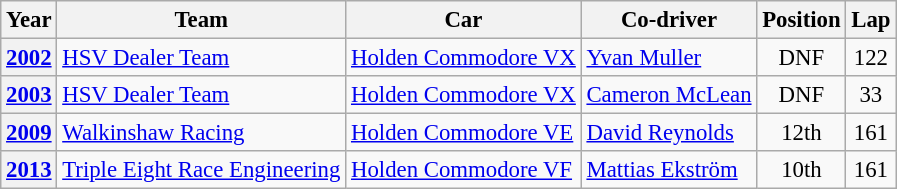<table class="wikitable" style="font-size: 95%;">
<tr>
<th>Year</th>
<th>Team</th>
<th>Car</th>
<th>Co-driver</th>
<th>Position</th>
<th>Lap</th>
</tr>
<tr>
<th><a href='#'>2002</a></th>
<td nowrap><a href='#'>HSV Dealer Team</a></td>
<td nowrap><a href='#'>Holden Commodore VX</a></td>
<td nowrap> <a href='#'>Yvan Muller</a></td>
<td align=center>DNF</td>
<td align=center>122</td>
</tr>
<tr>
<th><a href='#'>2003</a></th>
<td nowrap><a href='#'>HSV Dealer Team</a></td>
<td nowrap><a href='#'>Holden Commodore VX</a></td>
<td nowrap> <a href='#'>Cameron McLean</a></td>
<td align=center>DNF</td>
<td align=center>33</td>
</tr>
<tr>
<th><a href='#'>2009</a></th>
<td nowrap><a href='#'>Walkinshaw Racing</a></td>
<td nowrap><a href='#'>Holden Commodore VE</a></td>
<td nowrap> <a href='#'>David Reynolds</a></td>
<td align=center>12th</td>
<td align=center>161</td>
</tr>
<tr>
<th><a href='#'>2013</a></th>
<td nowrap><a href='#'>Triple Eight Race Engineering</a></td>
<td nowrap><a href='#'>Holden Commodore VF</a></td>
<td nowrap> <a href='#'>Mattias Ekström</a></td>
<td align=center>10th</td>
<td align=center>161</td>
</tr>
</table>
